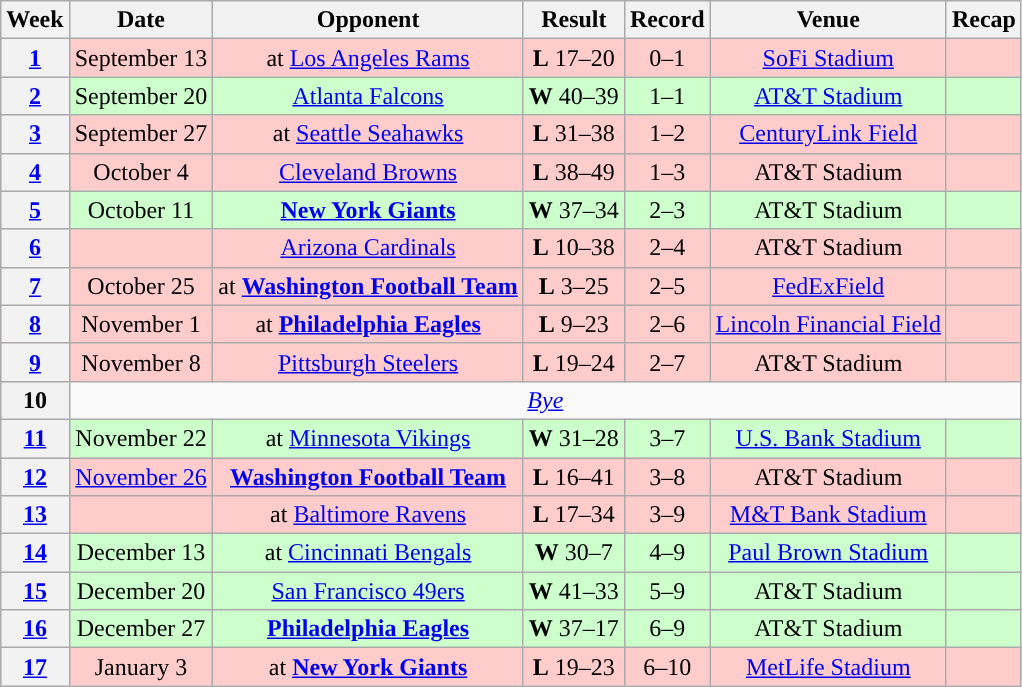<table class="wikitable" style="text-align:center">
<tr>
<th>Week</th>
<th>Date</th>
<th>Opponent</th>
<th>Result</th>
<th>Record</th>
<th>Venue</th>
<th>Recap</th>
</tr>
<tr style="background:#fcc">
<th><a href='#'>1</a></th>
<td>September 13</td>
<td>at <a href='#'>Los Angeles Rams</a></td>
<td><strong>L</strong> 17–20</td>
<td>0–1</td>
<td><a href='#'>SoFi Stadium</a></td>
<td></td>
</tr>
<tr style="background:#cfc">
<th><a href='#'>2</a></th>
<td>September 20</td>
<td><a href='#'>Atlanta Falcons</a></td>
<td><strong>W</strong> 40–39</td>
<td>1–1</td>
<td><a href='#'>AT&T Stadium</a></td>
<td></td>
</tr>
<tr style="background:#fcc">
<th><a href='#'>3</a></th>
<td>September 27</td>
<td>at <a href='#'>Seattle Seahawks</a></td>
<td><strong>L</strong> 31–38</td>
<td>1–2</td>
<td><a href='#'>CenturyLink Field</a></td>
<td></td>
</tr>
<tr style="background:#fcc">
<th><a href='#'>4</a></th>
<td>October 4</td>
<td><a href='#'>Cleveland Browns</a></td>
<td><strong>L</strong> 38–49</td>
<td>1–3</td>
<td>AT&T Stadium</td>
<td></td>
</tr>
<tr style="background:#cfc">
<th><a href='#'>5</a></th>
<td>October 11</td>
<td><strong><a href='#'>New York Giants</a></strong></td>
<td><strong>W</strong> 37–34</td>
<td>2–3</td>
<td>AT&T Stadium</td>
<td></td>
</tr>
<tr style="background:#fcc">
<th><a href='#'>6</a></th>
<td></td>
<td><a href='#'>Arizona Cardinals</a></td>
<td><strong>L</strong> 10–38</td>
<td>2–4</td>
<td>AT&T Stadium</td>
<td></td>
</tr>
<tr style="background:#fcc">
<th><a href='#'>7</a></th>
<td>October 25</td>
<td>at <strong><a href='#'>Washington Football Team</a></strong></td>
<td><strong>L</strong> 3–25</td>
<td>2–5</td>
<td><a href='#'>FedExField</a></td>
<td></td>
</tr>
<tr style="background:#fcc">
<th><a href='#'>8</a></th>
<td>November 1</td>
<td>at <strong><a href='#'>Philadelphia Eagles</a></strong></td>
<td><strong>L</strong> 9–23</td>
<td>2–6</td>
<td><a href='#'>Lincoln Financial Field</a></td>
<td></td>
</tr>
<tr style="background:#fcc">
<th><a href='#'>9</a></th>
<td>November 8</td>
<td><a href='#'>Pittsburgh Steelers</a></td>
<td><strong>L</strong> 19–24</td>
<td>2–7</td>
<td>AT&T Stadium</td>
<td></td>
</tr>
<tr>
<th>10</th>
<td colspan="6"><em><a href='#'>Bye</a></em></td>
</tr>
<tr style="background:#cfc">
<th><a href='#'>11</a></th>
<td>November 22</td>
<td>at <a href='#'>Minnesota Vikings</a></td>
<td><strong>W</strong> 31–28</td>
<td>3–7</td>
<td><a href='#'>U.S. Bank Stadium</a></td>
<td></td>
</tr>
<tr style="background:#fcc">
<th><a href='#'>12</a></th>
<td><a href='#'>November 26</a></td>
<td><strong><a href='#'>Washington Football Team</a></strong></td>
<td><strong>L</strong> 16–41</td>
<td>3–8</td>
<td>AT&T Stadium</td>
<td></td>
</tr>
<tr style="background:#fcc">
<th><a href='#'>13</a></th>
<td></td>
<td>at <a href='#'>Baltimore Ravens</a></td>
<td><strong>L</strong> 17–34</td>
<td>3–9</td>
<td><a href='#'>M&T Bank Stadium</a></td>
<td></td>
</tr>
<tr style="background:#cfc">
<th><a href='#'>14</a></th>
<td>December 13</td>
<td>at <a href='#'>Cincinnati Bengals</a></td>
<td><strong>W</strong> 30–7</td>
<td>4–9</td>
<td><a href='#'>Paul Brown Stadium</a></td>
<td></td>
</tr>
<tr style="background:#cfc">
<th><a href='#'>15</a></th>
<td>December 20</td>
<td><a href='#'>San Francisco 49ers</a></td>
<td><strong>W</strong> 41–33</td>
<td>5–9</td>
<td>AT&T Stadium</td>
<td></td>
</tr>
<tr style="background:#cfc">
<th><a href='#'>16</a></th>
<td>December 27</td>
<td><strong><a href='#'>Philadelphia Eagles</a></strong></td>
<td><strong>W</strong> 37–17</td>
<td>6–9</td>
<td>AT&T Stadium</td>
<td></td>
</tr>
<tr style="background:#fcc">
<th><a href='#'>17</a></th>
<td>January 3</td>
<td>at <strong><a href='#'>New York Giants</a></strong></td>
<td><strong>L</strong> 19–23</td>
<td>6–10</td>
<td><a href='#'>MetLife Stadium</a></td>
<td></td>
</tr>
</table>
